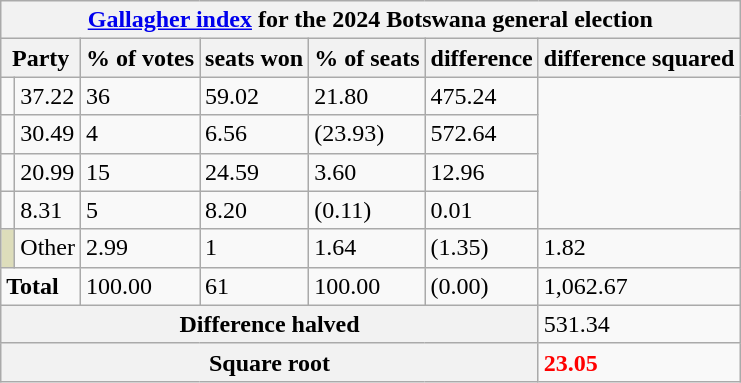<table class="wikitable">
<tr>
<th colspan="7"><a href='#'>Gallagher index</a> for the 2024 Botswana general election</th>
</tr>
<tr>
<th colspan=2>Party</th>
<th>% of votes</th>
<th>seats won</th>
<th>% of seats</th>
<th>difference</th>
<th>difference squared</th>
</tr>
<tr>
<td></td>
<td>37.22</td>
<td>36</td>
<td>59.02</td>
<td>21.80</td>
<td>475.24</td>
</tr>
<tr>
<td></td>
<td>30.49</td>
<td>4</td>
<td>6.56</td>
<td>(23.93)</td>
<td>572.64</td>
</tr>
<tr>
<td></td>
<td>20.99</td>
<td>15</td>
<td>24.59</td>
<td>3.60</td>
<td>12.96</td>
</tr>
<tr>
<td></td>
<td>8.31</td>
<td>5</td>
<td>8.20</td>
<td>(0.11)</td>
<td>0.01</td>
</tr>
<tr>
<td style="width: 2px; color:inherit; background-color: #DDDDBB;" data-sort-value="Other"></td>
<td scope="row" style="text-align: left;">Other</td>
<td>2.99</td>
<td>1</td>
<td>1.64</td>
<td>(1.35)</td>
<td>1.82</td>
</tr>
<tr>
<td colspan="2"><strong>Total</strong></td>
<td>100.00</td>
<td>61</td>
<td>100.00</td>
<td>(0.00)</td>
<td>1,062.67</td>
</tr>
<tr>
<th colspan="6"><strong>Difference halved</strong></th>
<td>531.34</td>
</tr>
<tr>
<th colspan="6"><strong>Square root</strong></th>
<td style="color:red;"><strong>23.05</strong></td>
</tr>
</table>
